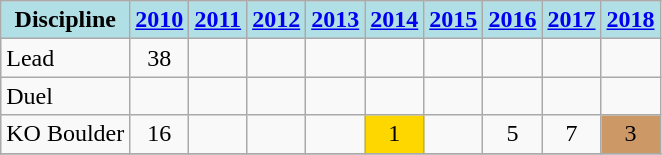<table class="wikitable" style="text-align: center;">
<tr>
<th style="background: #b0e0e6;">Discipline</th>
<th style="background: #b0e0e6;"><a href='#'>2010</a></th>
<th style="background: #b0e0e6;"><a href='#'>2011</a></th>
<th style="background: #b0e0e6;"><a href='#'>2012</a></th>
<th style="background: #b0e0e6;"><a href='#'>2013</a></th>
<th style="background: #b0e0e6;"><a href='#'>2014</a></th>
<th style="background: #b0e0e6;"><a href='#'>2015</a></th>
<th style="background: #b0e0e6;"><a href='#'>2016</a></th>
<th style="background: #b0e0e6;"><a href='#'>2017</a></th>
<th style="background: #b0e0e6;"><a href='#'>2018</a></th>
</tr>
<tr>
<td align="left">Lead</td>
<td>38</td>
<td></td>
<td></td>
<td></td>
<td></td>
<td></td>
<td></td>
<td></td>
<td></td>
</tr>
<tr>
<td align="left">Duel</td>
<td></td>
<td></td>
<td></td>
<td></td>
<td></td>
<td></td>
<td></td>
<td></td>
<td></td>
</tr>
<tr>
<td align="left">KO Boulder</td>
<td>16</td>
<td></td>
<td></td>
<td></td>
<td style="background: gold;">1</td>
<td></td>
<td>5</td>
<td>7</td>
<td style="background: #cc9966;">3</td>
</tr>
<tr>
</tr>
</table>
